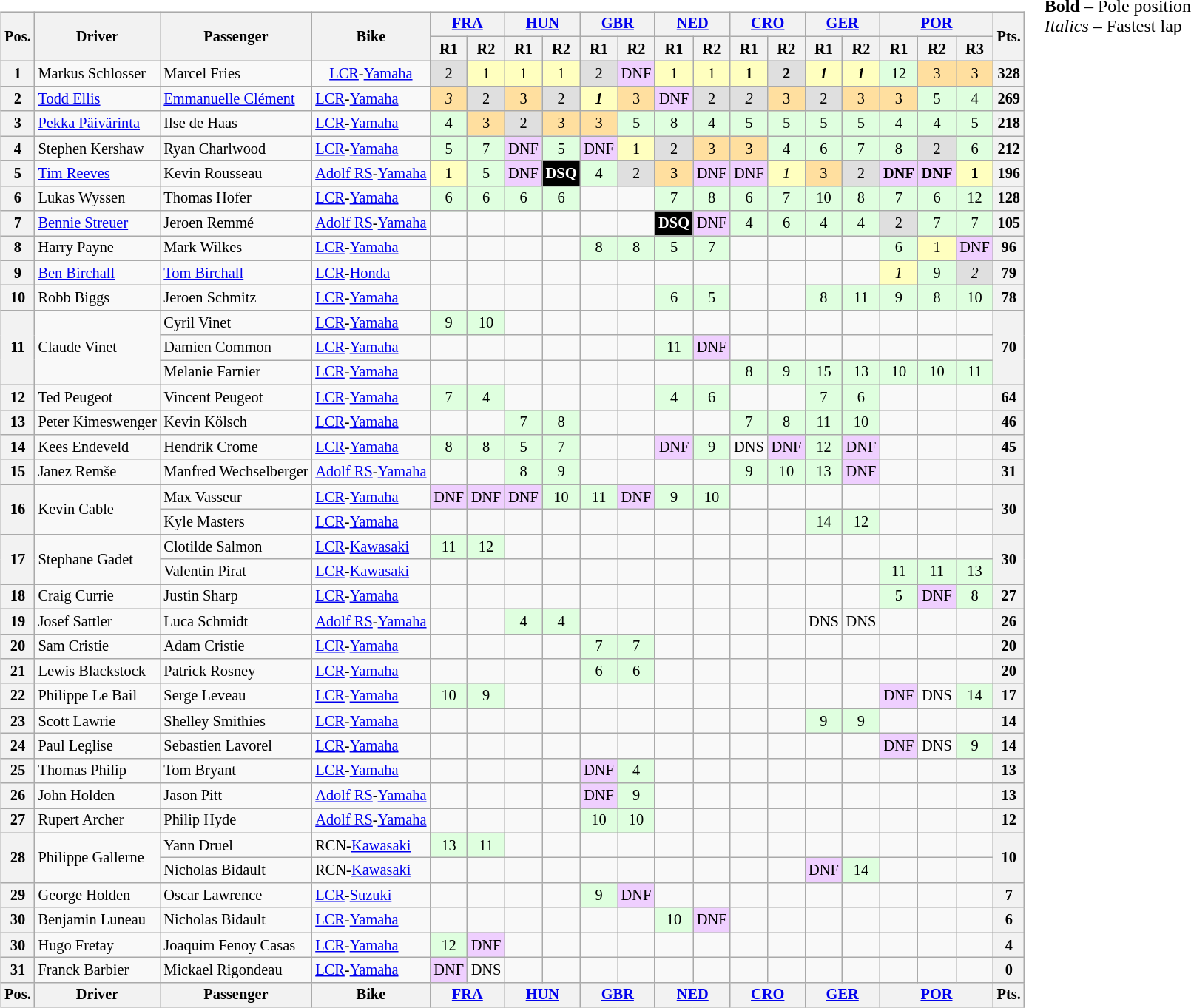<table>
<tr>
<td><br><table class="wikitable" style="font-size:85%; text-align:center;">
<tr>
<th rowspan=2>Pos.</th>
<th rowspan=2>Driver</th>
<th rowspan=2>Passenger</th>
<th rowspan=2>Bike</th>
<th colspan=2><a href='#'>FRA</a><br></th>
<th colspan=2><a href='#'>HUN</a><br></th>
<th colspan=2><a href='#'>GBR</a><br></th>
<th colspan=2><a href='#'>NED</a><br></th>
<th colspan=2><a href='#'>CRO</a><br></th>
<th colspan=2><a href='#'>GER</a><br></th>
<th colspan=3><a href='#'>POR</a><br></th>
<th rowspan=2>Pts.</th>
</tr>
<tr>
<th>R1</th>
<th>R2</th>
<th>R1</th>
<th>R2</th>
<th>R1</th>
<th>R2</th>
<th>R1</th>
<th>R2</th>
<th>R1</th>
<th>R2</th>
<th>R1</th>
<th>R2</th>
<th>R1</th>
<th>R2</th>
<th>R3</th>
</tr>
<tr>
<th>1</th>
<td align=left> Markus Schlosser</td>
<td align=left> Marcel Fries</td>
<td><a href='#'>LCR</a>-<a href='#'>Yamaha</a></td>
<td style="background:#dfdfdf;">2</td>
<td style="background:#ffffbf;">1</td>
<td style="background:#ffffbf;">1</td>
<td style="background:#ffffbf;">1</td>
<td style="background:#dfdfdf;">2</td>
<td style="background:#efcfff;">DNF</td>
<td style="background:#ffffbf;">1</td>
<td style="background:#ffffbf;">1</td>
<td style="background:#ffffbf;"><strong>1</strong></td>
<td style="background:#dfdfdf;"><strong>2</strong></td>
<td bgcolor="#FFFFBF"><strong><em>1</em></strong></td>
<td bgcolor="#FFFFBF"><strong><em>1</em></strong></td>
<td bgcolor="#DFFFDF">12</td>
<td bgcolor="#FFDF9F">3</td>
<td bgcolor="#FFDF9F">3</td>
<th>328</th>
</tr>
<tr>
<th>2</th>
<td align="left"> <a href='#'>Todd Ellis</a></td>
<td align="left"> <a href='#'>Emmanuelle Clément</a></td>
<td align="left"><a href='#'>LCR</a>-<a href='#'>Yamaha</a></td>
<td bgcolor="#FFDF9F"><em>3</em></td>
<td bgcolor="#DFDFDF">2</td>
<td bgcolor="#FFDF9F">3</td>
<td bgcolor="#DFDFDF">2</td>
<td bgcolor="#FFFFBF"><strong><em>1</em></strong></td>
<td bgcolor="#FFDF9F">3</td>
<td bgcolor="#EFCFFF">DNF</td>
<td bgcolor="#DFDFDF">2</td>
<td style="background:#dfdfdf;"><em>2</em></td>
<td bgcolor="#FFDF9F">3</td>
<td bgcolor="#DFDFDF">2</td>
<td bgcolor="#FFDF9F">3</td>
<td bgcolor="#FFDF9F">3</td>
<td bgcolor="#DFFFDF">5</td>
<td bgcolor="#DFFFDF">4</td>
<th>269</th>
</tr>
<tr>
<th>3</th>
<td align="left"> <a href='#'>Pekka Päivärinta</a></td>
<td align="left"> Ilse de Haas</td>
<td align="left"><a href='#'>LCR</a>-<a href='#'>Yamaha</a></td>
<td bgcolor="#DFFFDF">4</td>
<td bgcolor="#FFDF9F">3</td>
<td bgcolor="#DFDFDF">2</td>
<td bgcolor="#FFDF9F">3</td>
<td bgcolor="#FFDF9F">3</td>
<td bgcolor="#DFFFDF">5</td>
<td bgcolor="#DFFFDF">8</td>
<td bgcolor="#DFFFDF">4</td>
<td bgcolor="#DFFFDF">5</td>
<td bgcolor="#DFFFDF">5</td>
<td bgcolor="#DFFFDF">5</td>
<td bgcolor="#DFFFDF">5</td>
<td bgcolor="#DFFFDF">4</td>
<td bgcolor="#DFFFDF">4</td>
<td bgcolor="#DFFFDF">5</td>
<th>218</th>
</tr>
<tr>
<th>4</th>
<td align="left"> Stephen Kershaw</td>
<td align="left"> Ryan Charlwood</td>
<td align="left"><a href='#'>LCR</a>-<a href='#'>Yamaha</a></td>
<td bgcolor="#DFFFDF">5</td>
<td bgcolor="#DFFFDF">7</td>
<td bgcolor="#EFCFFF">DNF</td>
<td bgcolor="#DFFFDF">5</td>
<td bgcolor="#EFCFFF">DNF</td>
<td bgcolor="#FFFFBF">1</td>
<td bgcolor="#DFDFDF">2</td>
<td bgcolor="#FFDF9F">3</td>
<td bgcolor="#FFDF9F">3</td>
<td bgcolor="#DFFFDF">4</td>
<td bgcolor="#DFFFDF">6</td>
<td bgcolor="#DFFFDF">7</td>
<td bgcolor="#DFFFDF">8</td>
<td bgcolor="#DFDFDF">2</td>
<td bgcolor="#DFFFDF">6</td>
<th>212</th>
</tr>
<tr>
<th>5</th>
<td align="left"> <a href='#'>Tim Reeves</a></td>
<td align="left"> Kevin Rousseau</td>
<td align="left"><a href='#'>Adolf RS</a>-<a href='#'>Yamaha</a></td>
<td bgcolor="#FFFFBF">1</td>
<td bgcolor="#DFFFDF">5</td>
<td bgcolor="#EFCFFF">DNF</td>
<td bgcolor="#000000" style="color:white"><strong>DSQ</strong></td>
<td bgcolor="#DFFFDF">4</td>
<td bgcolor="#DFDFDF">2</td>
<td bgcolor="#FFDF9F">3</td>
<td bgcolor="#EFCFFF">DNF</td>
<td bgcolor="#EFCFFF">DNF</td>
<td bgcolor="#FFFFBF"><em>1</em></td>
<td bgcolor="#FFDF9F">3</td>
<td bgcolor="#DFDFDF">2</td>
<td bgcolor="#EFCFFF"><strong>DNF</strong></td>
<td bgcolor="#EFCFFF"><strong>DNF</strong></td>
<td bgcolor="#FFFFBF"><strong>1</strong></td>
<th>196</th>
</tr>
<tr>
<th>6</th>
<td align="left"> Lukas Wyssen</td>
<td align="left"> Thomas Hofer</td>
<td align="left"><a href='#'>LCR</a>-<a href='#'>Yamaha</a></td>
<td bgcolor="#DFFFDF">6</td>
<td bgcolor="#DFFFDF">6</td>
<td bgcolor="#DFFFDF">6</td>
<td bgcolor="#DFFFDF">6</td>
<td></td>
<td></td>
<td bgcolor="#DFFFDF">7</td>
<td bgcolor="#DFFFDF">8</td>
<td bgcolor="#DFFFDF">6</td>
<td bgcolor="#DFFFDF">7</td>
<td bgcolor="#DFFFDF">10</td>
<td bgcolor="#DFFFDF">8</td>
<td bgcolor="#DFFFDF">7</td>
<td bgcolor="#DFFFDF">6</td>
<td bgcolor="#DFFFDF">12</td>
<th>128</th>
</tr>
<tr>
<th>7</th>
<td align="left"> <a href='#'>Bennie Streuer</a></td>
<td align="left"> Jeroen Remmé</td>
<td align="left"><a href='#'>Adolf RS</a>-<a href='#'>Yamaha</a></td>
<td></td>
<td></td>
<td></td>
<td></td>
<td></td>
<td></td>
<td bgcolor="#000000" style="color:white"><strong>DSQ</strong></td>
<td bgcolor="#EFCFFF">DNF</td>
<td bgcolor="#DFFFDF">4</td>
<td bgcolor="#DFFFDF">6</td>
<td bgcolor="#DFFFDF">4</td>
<td bgcolor="#DFFFDF">4</td>
<td bgcolor="#DFDFDF">2</td>
<td bgcolor="#DFFFDF">7</td>
<td bgcolor="#DFFFDF">7</td>
<th>105</th>
</tr>
<tr>
<th>8</th>
<td align="left"> Harry Payne</td>
<td align="left"> Mark Wilkes</td>
<td align="left"><a href='#'>LCR</a>-<a href='#'>Yamaha</a></td>
<td></td>
<td></td>
<td></td>
<td></td>
<td bgcolor="#DFFFDF">8</td>
<td bgcolor="#DFFFDF">8</td>
<td bgcolor="#DFFFDF">5</td>
<td bgcolor="#DFFFDF">7</td>
<td></td>
<td></td>
<td></td>
<td></td>
<td bgcolor="#DFFFDF">6</td>
<td bgcolor="#FFFFBF">1</td>
<td bgcolor="#EFCFFF">DNF</td>
<th>96</th>
</tr>
<tr>
<th>9</th>
<td align="left"> <a href='#'>Ben Birchall</a></td>
<td align="left"> <a href='#'>Tom Birchall</a></td>
<td align="left"><a href='#'>LCR</a>-<a href='#'>Honda</a></td>
<td></td>
<td></td>
<td></td>
<td></td>
<td></td>
<td></td>
<td></td>
<td></td>
<td></td>
<td></td>
<td></td>
<td></td>
<td bgcolor="#FFFFBF"><em>1</em></td>
<td bgcolor="#DFFFDF">9</td>
<td bgcolor="#DFDFDF"><em>2</em></td>
<th>79</th>
</tr>
<tr>
<th>10</th>
<td align="left"> Robb Biggs</td>
<td align="left"> Jeroen Schmitz</td>
<td align="left"><a href='#'>LCR</a>-<a href='#'>Yamaha</a></td>
<td></td>
<td></td>
<td></td>
<td></td>
<td></td>
<td></td>
<td bgcolor="#DFFFDF">6</td>
<td bgcolor="#DFFFDF">5</td>
<td></td>
<td></td>
<td bgcolor="#DFFFDF">8</td>
<td bgcolor="#DFFFDF">11</td>
<td bgcolor="#DFFFDF">9</td>
<td bgcolor="#DFFFDF">8</td>
<td bgcolor="#DFFFDF">10</td>
<th>78</th>
</tr>
<tr>
<th rowspan=3>11</th>
<td align="left", rowspan=3> Claude Vinet</td>
<td align="left"> Cyril Vinet</td>
<td align="left"><a href='#'>LCR</a>-<a href='#'>Yamaha</a></td>
<td bgcolor="#DFFFDF">9</td>
<td bgcolor="#DFFFDF">10</td>
<td></td>
<td></td>
<td></td>
<td></td>
<td></td>
<td></td>
<td></td>
<td></td>
<td></td>
<td></td>
<td></td>
<td></td>
<td></td>
<th rowspan=3>70</th>
</tr>
<tr>
<td align="left"> Damien Common</td>
<td align="left"><a href='#'>LCR</a>-<a href='#'>Yamaha</a></td>
<td></td>
<td></td>
<td></td>
<td></td>
<td></td>
<td></td>
<td bgcolor="#DFFFDF">11</td>
<td bgcolor="#EFCFFF">DNF</td>
<td></td>
<td></td>
<td></td>
<td></td>
<td></td>
<td></td>
<td></td>
</tr>
<tr>
<td align="left"> Melanie Farnier</td>
<td align="left"><a href='#'>LCR</a>-<a href='#'>Yamaha</a></td>
<td></td>
<td></td>
<td></td>
<td></td>
<td></td>
<td></td>
<td></td>
<td></td>
<td bgcolor="#DFFFDF">8</td>
<td bgcolor="#DFFFDF">9</td>
<td bgcolor="#DFFFDF">15</td>
<td bgcolor="#DFFFDF">13</td>
<td bgcolor="#DFFFDF">10</td>
<td bgcolor="#DFFFDF">10</td>
<td bgcolor="#DFFFDF">11</td>
</tr>
<tr>
<th>12</th>
<td align="left"> Ted Peugeot</td>
<td align="left"> Vincent Peugeot</td>
<td align="left"><a href='#'>LCR</a>-<a href='#'>Yamaha</a></td>
<td bgcolor="#DFFFDF">7</td>
<td bgcolor="#DFFFDF">4</td>
<td></td>
<td></td>
<td></td>
<td></td>
<td bgcolor="#DFFFDF">4</td>
<td bgcolor="#DFFFDF">6</td>
<td></td>
<td></td>
<td bgcolor="#DFFFDF">7</td>
<td bgcolor="#DFFFDF">6</td>
<td></td>
<td></td>
<td></td>
<th>64</th>
</tr>
<tr>
<th>13</th>
<td align="left"> Peter Kimeswenger</td>
<td align="left"> Kevin Kölsch</td>
<td align="left"><a href='#'>LCR</a>-<a href='#'>Yamaha</a></td>
<td></td>
<td></td>
<td bgcolor="#DFFFDF">7</td>
<td bgcolor="#DFFFDF">8</td>
<td></td>
<td></td>
<td></td>
<td></td>
<td bgcolor="#DFFFDF">7</td>
<td bgcolor="#DFFFDF">8</td>
<td bgcolor="#DFFFDF">11</td>
<td bgcolor="#DFFFDF">10</td>
<td></td>
<td></td>
<td></td>
<th>46</th>
</tr>
<tr>
<th>14</th>
<td align="left"> Kees Endeveld</td>
<td align="left"> Hendrik Crome</td>
<td align="left"><a href='#'>LCR</a>-<a href='#'>Yamaha</a></td>
<td bgcolor="#DFFFDF">8</td>
<td bgcolor="#DFFFDF">8</td>
<td bgcolor="#DFFFDF">5</td>
<td bgcolor="#DFFFDF">7</td>
<td></td>
<td></td>
<td bgcolor="#EFCFFF">DNF</td>
<td bgcolor="#DFFFDF">9</td>
<td>DNS</td>
<td bgcolor="#EFCFFF">DNF</td>
<td bgcolor="#DFFFDF">12</td>
<td bgcolor="#EFCFFF">DNF</td>
<td></td>
<td></td>
<td></td>
<th>45</th>
</tr>
<tr>
<th>15</th>
<td align="left"> Janez Remše</td>
<td align="left"> Manfred Wechselberger</td>
<td align="left"><a href='#'>Adolf RS</a>-<a href='#'>Yamaha</a></td>
<td></td>
<td></td>
<td bgcolor="#DFFFDF">8</td>
<td bgcolor="#DFFFDF">9</td>
<td></td>
<td></td>
<td></td>
<td></td>
<td bgcolor="#DFFFDF">9</td>
<td bgcolor="#DFFFDF">10</td>
<td bgcolor="#DFFFDF">13</td>
<td bgcolor="#EFCFFF">DNF</td>
<td></td>
<td></td>
<td></td>
<th>31</th>
</tr>
<tr>
<th rowspan=2>16</th>
<td align="left", rowspan=2> Kevin Cable</td>
<td align="left"> Max Vasseur</td>
<td align="left"><a href='#'>LCR</a>-<a href='#'>Yamaha</a></td>
<td bgcolor="#EFCFFF">DNF</td>
<td bgcolor="#EFCFFF">DNF</td>
<td bgcolor="#EFCFFF">DNF</td>
<td bgcolor="#DFFFDF">10</td>
<td bgcolor="#DFFFDF">11</td>
<td bgcolor="#EFCFFF">DNF</td>
<td bgcolor="#DFFFDF">9</td>
<td bgcolor="#DFFFDF">10</td>
<td></td>
<td></td>
<td></td>
<td></td>
<td></td>
<td></td>
<td></td>
<th rowspan=2>30</th>
</tr>
<tr>
<td align="left"> Kyle Masters</td>
<td align="left"><a href='#'>LCR</a>-<a href='#'>Yamaha</a></td>
<td></td>
<td></td>
<td></td>
<td></td>
<td></td>
<td></td>
<td></td>
<td></td>
<td></td>
<td></td>
<td bgcolor="#DFFFDF">14</td>
<td bgcolor="#DFFFDF">12</td>
<td></td>
<td></td>
</tr>
<tr>
<th rowspan=2>17</th>
<td align="left", rowspan=2> Stephane Gadet</td>
<td align="left"> Clotilde Salmon</td>
<td align="left"><a href='#'>LCR</a>-<a href='#'>Kawasaki</a></td>
<td bgcolor="#DFFFDF">11</td>
<td bgcolor="#DFFFDF">12</td>
<td></td>
<td></td>
<td></td>
<td></td>
<td></td>
<td></td>
<td></td>
<td></td>
<td></td>
<td></td>
<td></td>
<td></td>
<td></td>
<th rowspan=2>30</th>
</tr>
<tr>
<td align="left"> Valentin Pirat</td>
<td align="left"><a href='#'>LCR</a>-<a href='#'>Kawasaki</a></td>
<td></td>
<td></td>
<td></td>
<td></td>
<td></td>
<td></td>
<td></td>
<td></td>
<td></td>
<td></td>
<td></td>
<td></td>
<td bgcolor="#DFFFDF">11</td>
<td bgcolor="#DFFFDF">11</td>
<td bgcolor="#DFFFDF">13</td>
</tr>
<tr>
<th>18</th>
<td align="left"> Craig Currie</td>
<td align="left"> Justin Sharp</td>
<td align="left"><a href='#'>LCR</a>-<a href='#'>Yamaha</a></td>
<td></td>
<td></td>
<td></td>
<td></td>
<td></td>
<td></td>
<td></td>
<td></td>
<td></td>
<td></td>
<td></td>
<td></td>
<td bgcolor="#DFFFDF">5</td>
<td bgcolor="#EFCFFF">DNF</td>
<td bgcolor="#DFFFDF">8</td>
<th>27</th>
</tr>
<tr>
<th>19</th>
<td align="left"> Josef Sattler</td>
<td align="left"> Luca Schmidt</td>
<td align="left"><a href='#'>Adolf RS</a>-<a href='#'>Yamaha</a></td>
<td></td>
<td></td>
<td bgcolor="#DFFFDF">4</td>
<td bgcolor="#DFFFDF">4</td>
<td></td>
<td></td>
<td></td>
<td></td>
<td></td>
<td></td>
<td>DNS</td>
<td>DNS</td>
<td></td>
<td></td>
<td></td>
<th>26</th>
</tr>
<tr>
<th>20</th>
<td align="left"> Sam Cristie</td>
<td align="left"> Adam Cristie</td>
<td align="left"><a href='#'>LCR</a>-<a href='#'>Yamaha</a></td>
<td></td>
<td></td>
<td></td>
<td></td>
<td bgcolor="#DFFFDF">7</td>
<td bgcolor="#DFFFDF">7</td>
<td></td>
<td></td>
<td></td>
<td></td>
<td></td>
<td></td>
<td></td>
<td></td>
<td></td>
<th>20</th>
</tr>
<tr>
<th>21</th>
<td align="left"> Lewis Blackstock</td>
<td align="left"> Patrick Rosney</td>
<td align="left"><a href='#'>LCR</a>-<a href='#'>Yamaha</a></td>
<td></td>
<td></td>
<td></td>
<td></td>
<td bgcolor="#DFFFDF">6</td>
<td bgcolor="#DFFFDF">6</td>
<td></td>
<td></td>
<td></td>
<td></td>
<td></td>
<td></td>
<td></td>
<td></td>
<td></td>
<th>20</th>
</tr>
<tr>
<th>22</th>
<td align="left"> Philippe Le Bail</td>
<td align="left"> Serge Leveau</td>
<td align="left"><a href='#'>LCR</a>-<a href='#'>Yamaha</a></td>
<td bgcolor="#DFFFDF">10</td>
<td bgcolor="#DFFFDF">9</td>
<td></td>
<td></td>
<td></td>
<td></td>
<td></td>
<td></td>
<td></td>
<td></td>
<td></td>
<td></td>
<td bgcolor="#EFCFFF">DNF</td>
<td>DNS</td>
<td bgcolor="#DFFFDF">14</td>
<th>17</th>
</tr>
<tr>
<th>23</th>
<td align="left"> Scott Lawrie</td>
<td align="left"> Shelley Smithies</td>
<td align="left"><a href='#'>LCR</a>-<a href='#'>Yamaha</a></td>
<td></td>
<td></td>
<td></td>
<td></td>
<td></td>
<td></td>
<td></td>
<td></td>
<td></td>
<td></td>
<td bgcolor="#DFFFDF">9</td>
<td bgcolor="#DFFFDF">9</td>
<td></td>
<td></td>
<td></td>
<th>14</th>
</tr>
<tr>
<th>24</th>
<td align="left"> Paul Leglise</td>
<td align="left"> Sebastien Lavorel</td>
<td align="left"><a href='#'>LCR</a>-<a href='#'>Yamaha</a></td>
<td></td>
<td></td>
<td></td>
<td></td>
<td></td>
<td></td>
<td></td>
<td></td>
<td></td>
<td></td>
<td></td>
<td></td>
<td bgcolor="#EFCFFF">DNF</td>
<td>DNS</td>
<td bgcolor="#DFFFDF">9</td>
<th>14</th>
</tr>
<tr>
<th>25</th>
<td align="left"> Thomas Philip</td>
<td align="left"> Tom Bryant</td>
<td align="left"><a href='#'>LCR</a>-<a href='#'>Yamaha</a></td>
<td></td>
<td></td>
<td></td>
<td></td>
<td bgcolor="#EFCFFF">DNF</td>
<td bgcolor="#DFFFDF">4</td>
<td></td>
<td></td>
<td></td>
<td></td>
<td></td>
<td></td>
<td></td>
<td></td>
<td></td>
<th>13</th>
</tr>
<tr>
<th>26</th>
<td align="left"> John Holden</td>
<td align="left"> Jason Pitt</td>
<td align="left"><a href='#'>Adolf RS</a>-<a href='#'>Yamaha</a></td>
<td></td>
<td></td>
<td></td>
<td></td>
<td bgcolor="#EFCFFF">DNF</td>
<td bgcolor="#DFFFDF">9</td>
<td></td>
<td></td>
<td></td>
<td></td>
<td></td>
<td></td>
<td></td>
<td></td>
<td></td>
<th>13</th>
</tr>
<tr>
<th>27</th>
<td align="left"> Rupert Archer</td>
<td align="left"> Philip Hyde</td>
<td align="left"><a href='#'>Adolf RS</a>-<a href='#'>Yamaha</a></td>
<td></td>
<td></td>
<td></td>
<td></td>
<td bgcolor="#DFFFDF">10</td>
<td bgcolor="#DFFFDF">10</td>
<td></td>
<td></td>
<td></td>
<td></td>
<td></td>
<td></td>
<td></td>
<td></td>
<td></td>
<th>12</th>
</tr>
<tr>
<th rowspan=2>28</th>
<td align="left", rowspan=2> Philippe Gallerne</td>
<td align="left"> Yann Druel</td>
<td align="left">RCN-<a href='#'>Kawasaki</a></td>
<td bgcolor="#DFFFDF">13</td>
<td bgcolor="#DFFFDF">11</td>
<td></td>
<td></td>
<td></td>
<td></td>
<td></td>
<td></td>
<td></td>
<td></td>
<td></td>
<td></td>
<td></td>
<td></td>
<td></td>
<th rowspan=2>10</th>
</tr>
<tr>
<td align="left"> Nicholas Bidault</td>
<td align="left">RCN-<a href='#'>Kawasaki</a></td>
<td></td>
<td></td>
<td></td>
<td></td>
<td></td>
<td></td>
<td></td>
<td></td>
<td></td>
<td></td>
<td bgcolor="#EFCFFF">DNF</td>
<td bgcolor="#DFFFDF">14</td>
<td></td>
<td></td>
</tr>
<tr>
<th>29</th>
<td align="left"> George Holden</td>
<td align="left"> Oscar Lawrence</td>
<td align="left"><a href='#'>LCR</a>-<a href='#'>Suzuki</a></td>
<td></td>
<td></td>
<td></td>
<td></td>
<td bgcolor="#DFFFDF">9</td>
<td bgcolor="#EFCFFF">DNF</td>
<td></td>
<td></td>
<td></td>
<td></td>
<td></td>
<td></td>
<td></td>
<td></td>
<td></td>
<th>7</th>
</tr>
<tr>
<th>30</th>
<td align="left"> Benjamin Luneau</td>
<td align="left"> Nicholas Bidault</td>
<td align="left"><a href='#'>LCR</a>-<a href='#'>Yamaha</a></td>
<td></td>
<td></td>
<td></td>
<td></td>
<td></td>
<td></td>
<td bgcolor="#DFFFDF">10</td>
<td bgcolor="#EFCFFF">DNF</td>
<td></td>
<td></td>
<td></td>
<td></td>
<td></td>
<td></td>
<td></td>
<th>6</th>
</tr>
<tr>
<th>30</th>
<td align="left"> Hugo Fretay</td>
<td align="left"> Joaquim Fenoy Casas</td>
<td align="left"><a href='#'>LCR</a>-<a href='#'>Yamaha</a></td>
<td bgcolor="#DFFFDF">12</td>
<td bgcolor="#EFCFFF">DNF</td>
<td></td>
<td></td>
<td></td>
<td></td>
<td></td>
<td></td>
<td></td>
<td></td>
<td></td>
<td></td>
<td></td>
<td></td>
<td></td>
<th>4</th>
</tr>
<tr>
<th>31</th>
<td align="left"> Franck Barbier</td>
<td align="left"> Mickael Rigondeau</td>
<td align="left"><a href='#'>LCR</a>-<a href='#'>Yamaha</a></td>
<td bgcolor="#EFCFFF">DNF</td>
<td>DNS</td>
<td></td>
<td></td>
<td></td>
<td></td>
<td></td>
<td></td>
<td></td>
<td></td>
<td></td>
<td></td>
<td></td>
<td></td>
<td></td>
<th>0</th>
</tr>
<tr>
<th>Pos.</th>
<th>Driver</th>
<th>Passenger</th>
<th>Bike</th>
<th colspan=2><a href='#'>FRA</a><br></th>
<th colspan=2><a href='#'>HUN</a><br></th>
<th colspan=2><a href='#'>GBR</a><br></th>
<th colspan=2><a href='#'>NED</a><br></th>
<th colspan=2><a href='#'>CRO</a><br></th>
<th colspan=2><a href='#'>GER</a><br></th>
<th colspan=3><a href='#'>POR</a><br></th>
<th>Pts.</th>
</tr>
</table>
</td>
<td valign="top"><br>
<span><strong>Bold</strong> – Pole position<br><em>Italics</em> – Fastest lap</span></td>
</tr>
</table>
